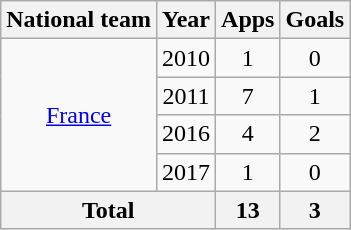<table class="wikitable" style="text-align:center">
<tr>
<th>National team</th>
<th>Year</th>
<th>Apps</th>
<th>Goals</th>
</tr>
<tr>
<td rowspan="4"><a href='#'>France</a></td>
<td>2010</td>
<td>1</td>
<td>0</td>
</tr>
<tr>
<td>2011</td>
<td>7</td>
<td>1</td>
</tr>
<tr>
<td>2016</td>
<td>4</td>
<td>2</td>
</tr>
<tr>
<td>2017</td>
<td>1</td>
<td>0</td>
</tr>
<tr>
<th colspan="2">Total</th>
<th>13</th>
<th>3</th>
</tr>
</table>
